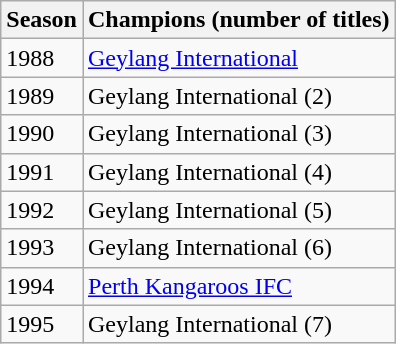<table class="wikitable">
<tr>
<th>Season</th>
<th>Champions (number of titles)</th>
</tr>
<tr>
<td>1988</td>
<td><a href='#'>Geylang International</a></td>
</tr>
<tr>
<td>1989</td>
<td>Geylang International (2)</td>
</tr>
<tr>
<td>1990</td>
<td>Geylang International (3)</td>
</tr>
<tr>
<td>1991</td>
<td>Geylang International (4)</td>
</tr>
<tr>
<td>1992</td>
<td>Geylang International (5)</td>
</tr>
<tr>
<td>1993</td>
<td>Geylang International (6)</td>
</tr>
<tr>
<td>1994</td>
<td><a href='#'>Perth Kangaroos IFC</a></td>
</tr>
<tr>
<td>1995</td>
<td>Geylang International (7)</td>
</tr>
</table>
